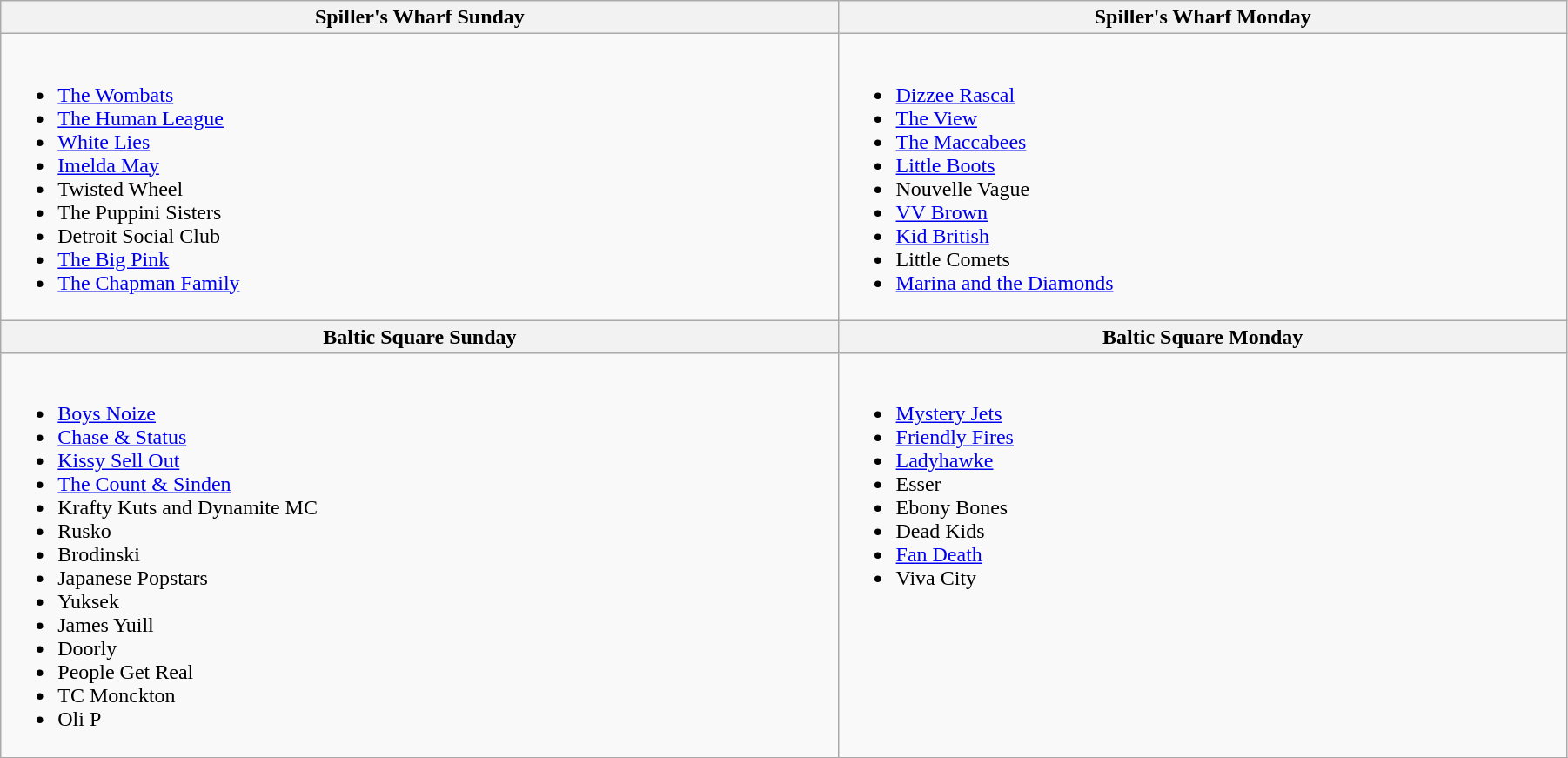<table class="wikitable" width="95%" cellpadding="5">
<tr>
<th style="width="25%">Spiller's Wharf Sunday</th>
<th style="width="25%">Spiller's Wharf Monday</th>
</tr>
<tr>
<td valign="top"><br><ul><li><a href='#'>The Wombats</a></li><li><a href='#'>The Human League</a></li><li><a href='#'>White Lies</a></li><li><a href='#'>Imelda May</a></li><li>Twisted Wheel</li><li>The Puppini Sisters</li><li>Detroit Social Club</li><li><a href='#'>The Big Pink</a></li><li><a href='#'>The Chapman Family</a></li></ul></td>
<td valign="top"><br><ul><li><a href='#'>Dizzee Rascal</a></li><li><a href='#'>The View</a></li><li><a href='#'>The Maccabees</a></li><li><a href='#'>Little Boots</a></li><li>Nouvelle Vague</li><li><a href='#'>VV Brown</a></li><li><a href='#'>Kid British</a></li><li>Little Comets</li><li><a href='#'>Marina and the Diamonds</a></li></ul></td>
</tr>
<tr>
<th style="width="25%">Baltic Square Sunday</th>
<th style="width="25%">Baltic Square Monday</th>
</tr>
<tr>
<td valign="top"><br><ul><li><a href='#'>Boys Noize</a></li><li><a href='#'>Chase & Status</a></li><li><a href='#'>Kissy Sell Out</a></li><li><a href='#'>The Count & Sinden</a></li><li>Krafty Kuts and Dynamite MC</li><li>Rusko</li><li>Brodinski</li><li>Japanese Popstars</li><li>Yuksek</li><li>James Yuill</li><li>Doorly</li><li>People Get Real</li><li>TC Monckton</li><li>Oli P</li></ul></td>
<td valign="top"><br><ul><li><a href='#'>Mystery Jets</a></li><li><a href='#'>Friendly Fires</a></li><li><a href='#'>Ladyhawke</a></li><li>Esser</li><li>Ebony Bones</li><li>Dead Kids</li><li><a href='#'>Fan Death</a></li><li>Viva City</li></ul></td>
</tr>
<tr>
</tr>
</table>
